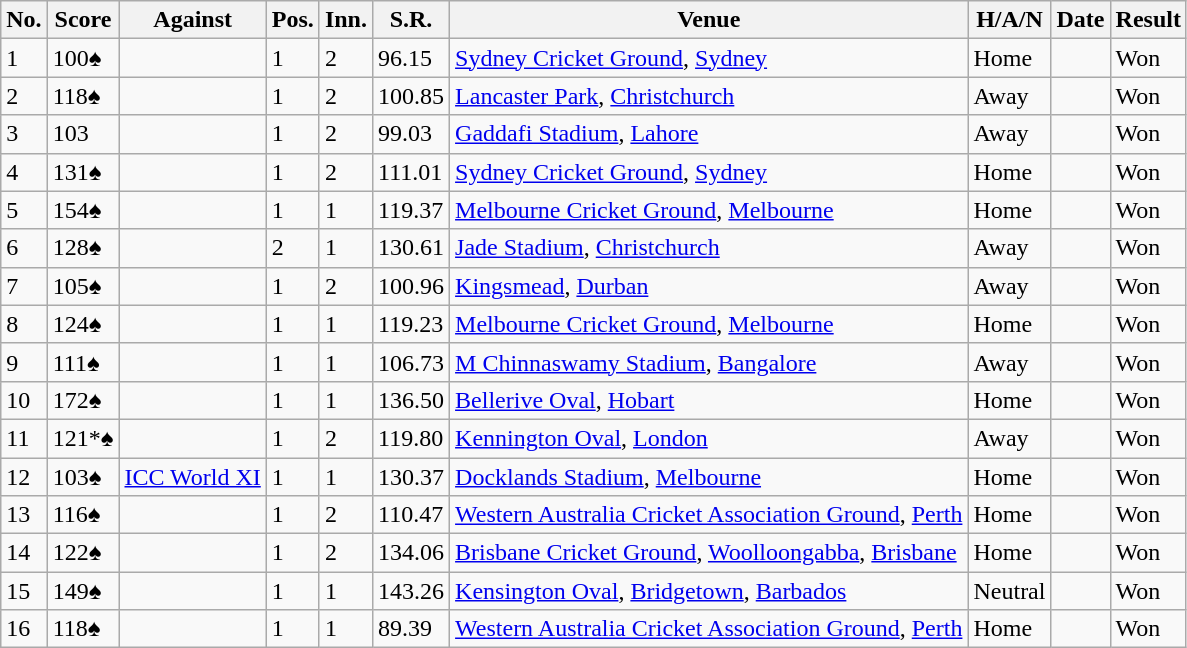<table class="wikitable sortable">
<tr>
<th class="unsortable">No.</th>
<th>Score</th>
<th>Against</th>
<th>Pos.</th>
<th>Inn.</th>
<th>S.R.</th>
<th>Venue</th>
<th>H/A/N</th>
<th>Date</th>
<th>Result</th>
</tr>
<tr>
<td>1</td>
<td>100♠</td>
<td></td>
<td>1</td>
<td>2</td>
<td>96.15</td>
<td><a href='#'>Sydney Cricket Ground</a>, <a href='#'>Sydney</a></td>
<td>Home</td>
<td></td>
<td>Won</td>
</tr>
<tr>
<td>2</td>
<td>118♠</td>
<td></td>
<td>1</td>
<td>2</td>
<td>100.85</td>
<td><a href='#'>Lancaster Park</a>, <a href='#'>Christchurch</a></td>
<td>Away</td>
<td></td>
<td>Won</td>
</tr>
<tr>
<td>3</td>
<td>103</td>
<td></td>
<td>1</td>
<td>2</td>
<td>99.03</td>
<td><a href='#'>Gaddafi Stadium</a>, <a href='#'>Lahore</a></td>
<td>Away</td>
<td></td>
<td>Won</td>
</tr>
<tr>
<td>4</td>
<td>131♠</td>
<td></td>
<td>1</td>
<td>2</td>
<td>111.01</td>
<td><a href='#'>Sydney Cricket Ground</a>, <a href='#'>Sydney</a></td>
<td>Home</td>
<td></td>
<td>Won</td>
</tr>
<tr>
<td>5</td>
<td>154♠</td>
<td></td>
<td>1</td>
<td>1</td>
<td>119.37</td>
<td><a href='#'>Melbourne Cricket Ground</a>, <a href='#'>Melbourne</a></td>
<td>Home</td>
<td></td>
<td>Won</td>
</tr>
<tr>
<td>6</td>
<td>128♠</td>
<td></td>
<td>2</td>
<td>1</td>
<td>130.61</td>
<td><a href='#'>Jade Stadium</a>, <a href='#'>Christchurch</a></td>
<td>Away</td>
<td></td>
<td>Won</td>
</tr>
<tr>
<td>7</td>
<td>105♠</td>
<td></td>
<td>1</td>
<td>2</td>
<td>100.96</td>
<td><a href='#'>Kingsmead</a>, <a href='#'>Durban</a></td>
<td>Away</td>
<td></td>
<td>Won</td>
</tr>
<tr>
<td>8</td>
<td>124♠</td>
<td></td>
<td>1</td>
<td>1</td>
<td>119.23</td>
<td><a href='#'>Melbourne Cricket Ground</a>, <a href='#'>Melbourne</a></td>
<td>Home</td>
<td></td>
<td>Won</td>
</tr>
<tr>
<td>9</td>
<td>111♠</td>
<td></td>
<td>1</td>
<td>1</td>
<td>106.73</td>
<td><a href='#'>M Chinnaswamy Stadium</a>, <a href='#'>Bangalore</a></td>
<td>Away</td>
<td></td>
<td>Won</td>
</tr>
<tr>
<td>10</td>
<td>172♠</td>
<td></td>
<td>1</td>
<td>1</td>
<td>136.50</td>
<td><a href='#'>Bellerive Oval</a>, <a href='#'>Hobart</a></td>
<td>Home</td>
<td></td>
<td>Won</td>
</tr>
<tr>
<td>11</td>
<td>121*♠</td>
<td></td>
<td>1</td>
<td>2</td>
<td>119.80</td>
<td><a href='#'>Kennington Oval</a>, <a href='#'>London</a></td>
<td>Away</td>
<td></td>
<td>Won</td>
</tr>
<tr>
<td>12</td>
<td>103♠</td>
<td><a href='#'>ICC World XI</a></td>
<td>1</td>
<td>1</td>
<td>130.37</td>
<td><a href='#'>Docklands Stadium</a>, <a href='#'>Melbourne</a></td>
<td>Home</td>
<td></td>
<td>Won</td>
</tr>
<tr>
<td>13</td>
<td>116♠</td>
<td></td>
<td>1</td>
<td>2</td>
<td>110.47</td>
<td><a href='#'>Western Australia Cricket Association Ground</a>, <a href='#'>Perth</a></td>
<td>Home</td>
<td></td>
<td>Won</td>
</tr>
<tr>
<td>14</td>
<td>122♠</td>
<td></td>
<td>1</td>
<td>2</td>
<td>134.06</td>
<td><a href='#'>Brisbane Cricket Ground</a>, <a href='#'>Woolloongabba</a>, <a href='#'>Brisbane</a></td>
<td>Home</td>
<td></td>
<td>Won</td>
</tr>
<tr>
<td>15</td>
<td>149♠</td>
<td></td>
<td>1</td>
<td>1</td>
<td>143.26</td>
<td><a href='#'>Kensington Oval</a>, <a href='#'>Bridgetown</a>, <a href='#'>Barbados</a></td>
<td>Neutral</td>
<td></td>
<td>Won</td>
</tr>
<tr>
<td>16</td>
<td>118♠</td>
<td></td>
<td>1</td>
<td>1</td>
<td>89.39</td>
<td><a href='#'>Western Australia Cricket Association Ground</a>, <a href='#'>Perth</a></td>
<td>Home</td>
<td></td>
<td>Won</td>
</tr>
</table>
